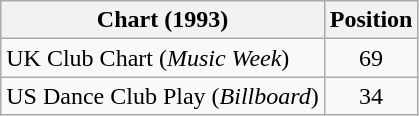<table class="wikitable sortable">
<tr>
<th>Chart (1993)</th>
<th>Position</th>
</tr>
<tr>
<td>UK Club Chart (<em>Music Week</em>)</td>
<td style="text-align:center;">69</td>
</tr>
<tr>
<td>US Dance Club Play (<em>Billboard</em>)</td>
<td style="text-align:center;">34</td>
</tr>
</table>
